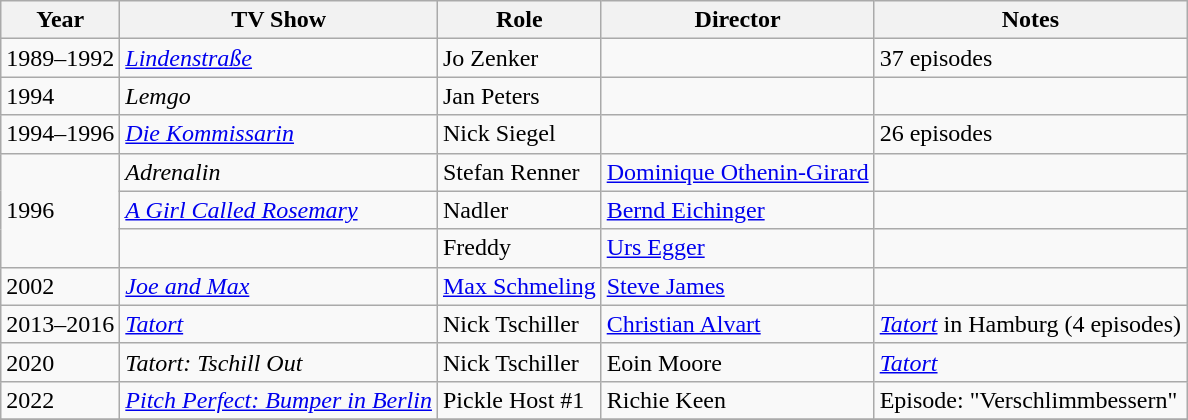<table class="wikitable">
<tr>
<th>Year</th>
<th>TV Show</th>
<th>Role</th>
<th>Director</th>
<th>Notes</th>
</tr>
<tr>
<td>1989–1992</td>
<td><em><a href='#'>Lindenstraße</a></em></td>
<td>Jo Zenker</td>
<td></td>
<td>37 episodes</td>
</tr>
<tr>
<td>1994</td>
<td><em>Lemgo</em></td>
<td>Jan Peters</td>
<td></td>
<td></td>
</tr>
<tr>
<td>1994–1996</td>
<td><em><a href='#'>Die Kommissarin</a></em></td>
<td>Nick Siegel</td>
<td></td>
<td>26 episodes</td>
</tr>
<tr>
<td rowspan=3>1996</td>
<td><em>Adrenalin</em></td>
<td>Stefan Renner</td>
<td><a href='#'>Dominique Othenin-Girard</a></td>
<td></td>
</tr>
<tr>
<td><em><a href='#'>A Girl Called Rosemary</a></em></td>
<td>Nadler</td>
<td><a href='#'>Bernd Eichinger</a></td>
<td></td>
</tr>
<tr>
<td><em></em></td>
<td>Freddy</td>
<td><a href='#'>Urs Egger</a></td>
<td></td>
</tr>
<tr>
<td>2002</td>
<td><em><a href='#'>Joe and Max</a></em></td>
<td><a href='#'>Max Schmeling</a></td>
<td><a href='#'>Steve James</a></td>
<td></td>
</tr>
<tr>
<td>2013–2016</td>
<td><em><a href='#'>Tatort</a></em></td>
<td>Nick Tschiller</td>
<td><a href='#'>Christian Alvart</a></td>
<td><em><a href='#'>Tatort</a></em> in Hamburg (4 episodes)</td>
</tr>
<tr>
<td>2020</td>
<td><em>Tatort: Tschill Out</em></td>
<td>Nick Tschiller</td>
<td>Eoin Moore</td>
<td><em><a href='#'>Tatort</a></em></td>
</tr>
<tr>
<td>2022</td>
<td><em><a href='#'>Pitch Perfect: Bumper in Berlin</a></em></td>
<td>Pickle Host #1</td>
<td>Richie Keen</td>
<td>Episode: "Verschlimmbessern"</td>
</tr>
<tr>
</tr>
</table>
